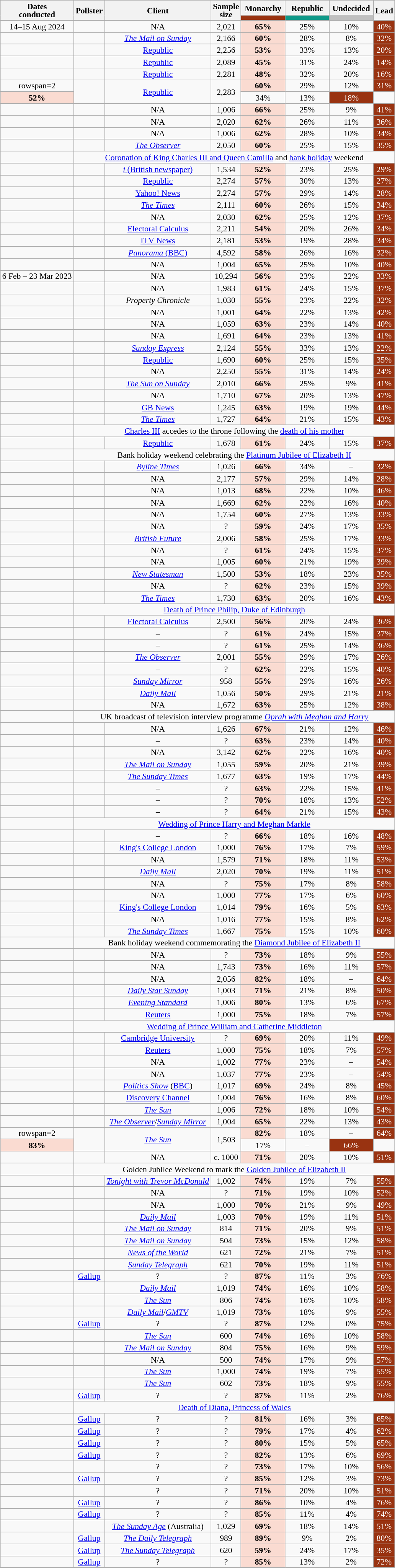<table class="wikitable sortable mw-datatable" style="text-align:center;font-size:90%;line-height:14px;">
<tr>
<th rowspan="2">Dates<br>conducted</th>
<th rowspan="2">Pollster</th>
<th rowspan="2">Client</th>
<th rowspan="2" data-sort-type="number">Sample<br>size</th>
<th class="unsortable" style="width:70px;">Monarchy</th>
<th class="unsortable" style="width:70px;">Republic</th>
<th class="unsortable" style="width:70px;">Undecided</th>
<th rowspan="2">Lead</th>
</tr>
<tr>
<th data-sort-type="number" style="background:#993311;"></th>
<th data-sort-type="number" style="background:#0F9988;"></th>
<th data-sort-type="number" style="background:silver;"></th>
</tr>
<tr>
<td>14–15 Aug 2024</td>
<td></td>
<td>N/A</td>
<td>2,021</td>
<td style="background:#FADBD1"><strong>65%</strong></td>
<td>25%</td>
<td>10%</td>
<td style="background:#993311;color:#FFFFFF;">40%</td>
</tr>
<tr>
<td></td>
<td></td>
<td><em><a href='#'>The Mail on Sunday</a></em></td>
<td>2,166</td>
<td style="background:#FADBD1"><strong>60%</strong></td>
<td>28%</td>
<td>8%</td>
<td style="background:#993311;color:#FFFFFF;">32%</td>
</tr>
<tr>
<td></td>
<td></td>
<td><a href='#'>Republic</a></td>
<td>2,256</td>
<td style="background:#FADBD1"><strong>53%</strong></td>
<td>33%</td>
<td>13%</td>
<td style="background:#993311;color:#FFFFFF;">20%</td>
</tr>
<tr>
<td></td>
<td></td>
<td><a href='#'>Republic</a></td>
<td>2,089</td>
<td style="background:#FADBD1"><strong>45%</strong></td>
<td>31%</td>
<td>24%</td>
<td style="background:#993311;color:#FFFFFF;">14%</td>
</tr>
<tr>
<td></td>
<td></td>
<td><a href='#'>Republic</a></td>
<td>2,281</td>
<td style="background:#FADBD1"><strong>48%</strong></td>
<td>32%</td>
<td>20%</td>
<td style="background:#993311;color:#FFFFFF;">16%</td>
</tr>
<tr>
<td>rowspan=2 </td>
<td rowspan=2></td>
<td rowspan=2><a href='#'>Republic</a></td>
<td rowspan=2>2,283</td>
<td style="background:#FADBD1"><strong>60%</strong></td>
<td>29%</td>
<td>12%</td>
<td style="background:#993311;color:#FFFFFF;">31%</td>
</tr>
<tr>
<td style="background:#FADBD1"><strong>52%</strong></td>
<td>34%</td>
<td>13%</td>
<td style="background:#993311;color:#FFFFFF;">18%</td>
</tr>
<tr>
<td></td>
<td></td>
<td>N/A</td>
<td>1,006</td>
<td style="background:#FADBD1"><strong>66%</strong></td>
<td>25%</td>
<td>9%</td>
<td style="background:#993311;color:#FFFFFF;">41%</td>
</tr>
<tr>
<td></td>
<td></td>
<td>N/A</td>
<td>2,020</td>
<td style="background:#FADBD1"><strong>62%</strong></td>
<td>26%</td>
<td>11%</td>
<td style="background:#993311;color:#FFFFFF;">36%</td>
</tr>
<tr>
<td></td>
<td></td>
<td>N/A</td>
<td>1,006</td>
<td style="background:#FADBD1"><strong>62%</strong></td>
<td>28%</td>
<td>10%</td>
<td style="background:#993311;color:#FFFFFF;">34%</td>
</tr>
<tr>
<td></td>
<td></td>
<td><em><a href='#'>The Observer</a></em></td>
<td>2,050</td>
<td style="background:#FADBD1"><strong>60%</strong></td>
<td>25%</td>
<td>15%</td>
<td style="background:#993311;color:#FFFFFF;">35%</td>
</tr>
<tr>
<td></td>
<td colspan="7"><a href='#'>Coronation of King Charles III and Queen Camilla</a> and <a href='#'>bank holiday</a> weekend</td>
</tr>
<tr>
<td></td>
<td></td>
<td><a href='#'><em>i</em> (British newspaper)</a></td>
<td>1,534</td>
<td style="background:#FADBD1"><strong>52%</strong></td>
<td>23%</td>
<td>25%</td>
<td style="background:#993311;color:#FFFFFF;">29%</td>
</tr>
<tr>
<td></td>
<td></td>
<td><a href='#'>Republic</a></td>
<td>2,274</td>
<td style="background:#FADBD1"><strong>57%</strong></td>
<td>30%</td>
<td>13%</td>
<td style="background:#993311;color:#FFFFFF;">27%</td>
</tr>
<tr>
<td></td>
<td></td>
<td><a href='#'>Yahoo! News</a></td>
<td>2,274</td>
<td style="background:#FADBD1"><strong>57%</strong></td>
<td>29%</td>
<td>14%</td>
<td style="background:#993311;color:#FFFFFF;">28%</td>
</tr>
<tr>
<td></td>
<td></td>
<td><em><a href='#'>The Times</a></em></td>
<td>2,111</td>
<td style="background:#FADBD1"><strong>60%</strong></td>
<td>26%</td>
<td>15%</td>
<td style="background:#993311;color:#FFFFFF;">34%</td>
</tr>
<tr>
<td></td>
<td></td>
<td>N/A</td>
<td>2,030</td>
<td style="background:#FADBD1"><strong>62%</strong></td>
<td>25%</td>
<td>12%</td>
<td style="background:#993311;color:#FFFFFF;">37%</td>
</tr>
<tr>
<td></td>
<td></td>
<td><a href='#'>Electoral Calculus</a></td>
<td>2,211</td>
<td style="background:#FADBD1"><strong>54%</strong></td>
<td>20%</td>
<td>26%</td>
<td style="background:#993311;color:#FFFFFF;">34%</td>
</tr>
<tr>
<td></td>
<td></td>
<td><a href='#'>ITV News</a></td>
<td>2,181</td>
<td style="background:#FADBD1"><strong>53%</strong></td>
<td>19%</td>
<td>28%</td>
<td style="background:#993311;color:#FFFFFF;">34%</td>
</tr>
<tr>
<td></td>
<td></td>
<td><a href='#'><em>Panorama</em> (BBC)</a></td>
<td>4,592</td>
<td style="background:#FADBD1"><strong>58%</strong></td>
<td>26%</td>
<td>16%</td>
<td style="background:#993311;color:#FFFFFF;">32%</td>
</tr>
<tr>
<td></td>
<td></td>
<td>N/A</td>
<td>1,004</td>
<td style="background:#FADBD1"><strong>65%</strong></td>
<td>25%</td>
<td>10%</td>
<td style="background:#993311;color:#FFFFFF;">40%</td>
</tr>
<tr>
<td>6 Feb – 23 Mar 2023</td>
<td></td>
<td>N/A</td>
<td>10,294</td>
<td style="background:#FADBD1"><strong>56%</strong></td>
<td>23%</td>
<td>22%</td>
<td style="background:#993311;color:#FFFFFF;">33%</td>
</tr>
<tr>
<td></td>
<td></td>
<td>N/A</td>
<td>1,983</td>
<td style="background:#FADBD1"><strong>61%</strong></td>
<td>24%</td>
<td>15%</td>
<td style="background:#993311;color:#FFFFFF;">37%</td>
</tr>
<tr>
<td></td>
<td></td>
<td><em>Property Chronicle</em></td>
<td>1,030</td>
<td style="background:#FADBD1"><strong>55%</strong></td>
<td>23%</td>
<td>22%</td>
<td style="background:#993311;color:#FFFFFF;">32%</td>
</tr>
<tr>
<td></td>
<td></td>
<td>N/A</td>
<td>1,001</td>
<td style="background:#FADBD1"><strong>64%</strong></td>
<td>22%</td>
<td>13%</td>
<td style="background:#993311;color:#FFFFFF;">42%</td>
</tr>
<tr>
<td></td>
<td></td>
<td>N/A</td>
<td>1,059</td>
<td style="background:#FADBD1"><strong>63%</strong></td>
<td>23%</td>
<td>14%</td>
<td style="background:#993311;color:#FFFFFF;">40%</td>
</tr>
<tr>
<td></td>
<td></td>
<td>N/A</td>
<td>1,691</td>
<td style="background:#FADBD1"><strong>64%</strong></td>
<td>23%</td>
<td>13%</td>
<td style="background:#993311;color:#FFFFFF;">41%</td>
</tr>
<tr>
<td></td>
<td></td>
<td><em><a href='#'>Sunday Express</a></em></td>
<td>2,124</td>
<td style="background:#FADBD1"><strong>55%</strong></td>
<td>33%</td>
<td>13%</td>
<td style="background:#993311;color:#FFFFFF;">22%</td>
</tr>
<tr>
<td></td>
<td></td>
<td><a href='#'>Republic</a></td>
<td>1,690</td>
<td style="background:#FADBD1"><strong>60%</strong></td>
<td>25%</td>
<td>15%</td>
<td style="background:#993311;color:#FFFFFF;">35%</td>
</tr>
<tr>
<td></td>
<td></td>
<td>N/A</td>
<td>2,250</td>
<td style="background:#FADBD1"><strong>55%</strong></td>
<td>31%</td>
<td>14%</td>
<td style="background:#993311;color:#FFFFFF;">24%</td>
</tr>
<tr>
<td></td>
<td></td>
<td><em><a href='#'>The Sun on Sunday</a></em></td>
<td>2,010</td>
<td style="background:#FADBD1"><strong>66%</strong></td>
<td>25%</td>
<td>9%</td>
<td style="background:#993311;color:#FFFFFF;">41%</td>
</tr>
<tr>
<td></td>
<td></td>
<td>N/A</td>
<td>1,710</td>
<td style="background:#FADBD1"><strong>67%</strong></td>
<td>20%</td>
<td>13%</td>
<td style="background:#993311;color:#FFFFFF;">47%</td>
</tr>
<tr>
<td></td>
<td></td>
<td><a href='#'>GB News</a></td>
<td>1,245</td>
<td style="background:#FADBD1"><strong>63%</strong></td>
<td>19%</td>
<td>19%</td>
<td style="background:#993311;color:#FFFFFF;">44%</td>
</tr>
<tr>
<td></td>
<td></td>
<td><em><a href='#'>The Times</a></em></td>
<td>1,727</td>
<td style="background:#FADBD1"><strong>64%</strong></td>
<td>21%</td>
<td>15%</td>
<td style="background:#993311;color:#FFFFFF;">43%</td>
</tr>
<tr>
<td></td>
<td colspan="7"><a href='#'>Charles III</a> accedes to the throne following the <a href='#'>death of his mother</a></td>
</tr>
<tr>
<td></td>
<td></td>
<td><a href='#'>Republic</a></td>
<td>1,678</td>
<td style="background:#FADBD1"><strong>61%</strong></td>
<td>24%</td>
<td>15%</td>
<td style="background:#993311;color:#FFFFFF;">37%</td>
</tr>
<tr>
<td></td>
<td colspan="7">Bank holiday weekend celebrating the <a href='#'>Platinum Jubilee of Elizabeth II</a></td>
</tr>
<tr>
<td></td>
<td></td>
<td><em><a href='#'>Byline Times</a></em></td>
<td>1,026</td>
<td style="background:#FADBD1"><strong>66%</strong></td>
<td>34%</td>
<td>–</td>
<td style="background:#993311;color:#FFFFFF;">32%</td>
</tr>
<tr>
<td></td>
<td></td>
<td>N/A</td>
<td>2,177</td>
<td style="background:#FADBD1"><strong>57%</strong></td>
<td>29%</td>
<td>14%</td>
<td style="background:#993311;color:#FFFFFF;">28%</td>
</tr>
<tr>
<td></td>
<td></td>
<td>N/A</td>
<td>1,013</td>
<td style="background:#FADBD1"><strong>68%</strong></td>
<td>22%</td>
<td>10%</td>
<td style="background:#993311;color:#FFFFFF;">46%</td>
</tr>
<tr>
<td></td>
<td></td>
<td>N/A</td>
<td>1,669</td>
<td style="background:#FADBD1"><strong>62%</strong></td>
<td>22%</td>
<td>16%</td>
<td style="background:#993311;color:#FFFFFF;">40%</td>
</tr>
<tr>
<td></td>
<td></td>
<td>N/A</td>
<td>1,754</td>
<td style="background:#FADBD1"><strong>60%</strong></td>
<td>27%</td>
<td>13%</td>
<td style="background:#993311;color:#FFFFFF;">33%</td>
</tr>
<tr>
<td></td>
<td></td>
<td>N/A</td>
<td>?</td>
<td style="background:#FADBD1"><strong>59%</strong></td>
<td>24%</td>
<td>17%</td>
<td style="background:#993311;color:#FFFFFF;">35%</td>
</tr>
<tr>
<td></td>
<td></td>
<td><em><a href='#'>British Future</a></em></td>
<td>2,006</td>
<td style="background:#FADBD1"><strong>58%</strong></td>
<td>25%</td>
<td>17%</td>
<td style="background:#993311;color:#FFFFFF;">33%</td>
</tr>
<tr>
<td></td>
<td></td>
<td>N/A</td>
<td>?</td>
<td style="background:#FADBD1"><strong>61%</strong></td>
<td>24%</td>
<td>15%</td>
<td style="background:#993311;color:#FFFFFF;">37%</td>
</tr>
<tr>
<td></td>
<td></td>
<td>N/A</td>
<td>1,005</td>
<td style="background:#FADBD1"><strong>60%</strong></td>
<td>21%</td>
<td>19%</td>
<td style="background:#993311;color:#FFFFFF;">39%</td>
</tr>
<tr>
<td></td>
<td></td>
<td><em><a href='#'>New Statesman</a></em></td>
<td>1,500</td>
<td style="background:#FADBD1"><strong>53%</strong></td>
<td>18%</td>
<td>23%</td>
<td style="background:#993311;color:#FFFFFF;">35%</td>
</tr>
<tr>
<td></td>
<td></td>
<td>N/A</td>
<td>?</td>
<td style="background:#FADBD1"><strong>62%</strong></td>
<td>23%</td>
<td>15%</td>
<td style="background:#993311;color:#FFFFFF;">39%</td>
</tr>
<tr>
<td></td>
<td></td>
<td><em><a href='#'>The Times</a></em></td>
<td>1,730</td>
<td style="background:#FADBD1"><strong>63%</strong></td>
<td>20%</td>
<td>16%</td>
<td style="background:#993311;color:#FFFFFF;">43%</td>
</tr>
<tr>
<td></td>
<td colspan="7"><a href='#'>Death of Prince Philip, Duke of Edinburgh</a></td>
</tr>
<tr>
<td></td>
<td></td>
<td><a href='#'>Electoral Calculus</a></td>
<td>2,500</td>
<td style="background:#FADBD1"><strong>56%</strong></td>
<td>20%</td>
<td>24%</td>
<td style="background:#993311;color:#FFFFFF;">36%</td>
</tr>
<tr>
<td></td>
<td></td>
<td>–</td>
<td>?</td>
<td style="background:#FADBD1"><strong>61%</strong></td>
<td>24%</td>
<td>15%</td>
<td style="background:#993311;color:#FFFFFF;">37%</td>
</tr>
<tr>
<td></td>
<td></td>
<td>–</td>
<td>?</td>
<td style="background:#FADBD1"><strong>61%</strong></td>
<td>25%</td>
<td>14%</td>
<td style="background:#993311;color:#FFFFFF;">36%</td>
</tr>
<tr>
<td></td>
<td></td>
<td><em><a href='#'>The Observer</a></em></td>
<td>2,001</td>
<td style="background:#FADBD1"><strong>55%</strong></td>
<td>29%</td>
<td>17%</td>
<td style="background:#993311;color:#FFFFFF;">26%</td>
</tr>
<tr>
<td></td>
<td></td>
<td>–</td>
<td>?</td>
<td style="background:#FADBD1"><strong>62%</strong></td>
<td>22%</td>
<td>15%</td>
<td style="background:#993311;color:#FFFFFF;">40%</td>
</tr>
<tr>
<td></td>
<td></td>
<td><em><a href='#'>Sunday Mirror</a></em></td>
<td>958</td>
<td style="background:#FADBD1"><strong>55%</strong></td>
<td>29%</td>
<td>16%</td>
<td style="background:#993311;color:#FFFFFF;">26%</td>
</tr>
<tr>
<td></td>
<td></td>
<td><em><a href='#'>Daily Mail</a></em></td>
<td>1,056</td>
<td style="background:#FADBD1"><strong>50%</strong></td>
<td>29%</td>
<td>21%</td>
<td style="background:#993311;color:#FFFFFF;">21%</td>
</tr>
<tr>
<td></td>
<td></td>
<td>N/A</td>
<td>1,672</td>
<td style="background:#FADBD1"><strong>63%</strong></td>
<td>25%</td>
<td>12%</td>
<td style="background:#993311;color:#FFFFFF;">38%</td>
</tr>
<tr>
<td></td>
<td colspan="7">UK broadcast of television interview programme <em><a href='#'>Oprah with Meghan and Harry</a></em></td>
</tr>
<tr>
<td></td>
<td></td>
<td>N/A</td>
<td>1,626</td>
<td style="background:#FADBD1"><strong>67%</strong></td>
<td>21%</td>
<td>12%</td>
<td style="background:#993311;color:#FFFFFF;">46%</td>
</tr>
<tr>
<td></td>
<td></td>
<td>–</td>
<td>?</td>
<td style="background:#FADBD1"><strong>63%</strong></td>
<td>23%</td>
<td>14%</td>
<td style="background:#993311;color:#FFFFFF;">40%</td>
</tr>
<tr>
<td></td>
<td></td>
<td>N/A</td>
<td>3,142</td>
<td style="background:#FADBD1"><strong>62%</strong></td>
<td>22%</td>
<td>16%</td>
<td style="background:#993311;color:#FFFFFF;">40%</td>
</tr>
<tr>
<td></td>
<td></td>
<td><em><a href='#'>The Mail on Sunday</a></em></td>
<td>1,055</td>
<td style="background:#FADBD1"><strong>59%</strong></td>
<td>20%</td>
<td>21%</td>
<td style="background:#993311;color:#FFFFFF;">39%</td>
</tr>
<tr>
<td></td>
<td></td>
<td><em><a href='#'>The Sunday Times</a></em></td>
<td>1,677</td>
<td style="background:#FADBD1"><strong>63%</strong></td>
<td>19%</td>
<td>17%</td>
<td style="background:#993311;color:#FFFFFF;">44%</td>
</tr>
<tr>
<td></td>
<td></td>
<td>–</td>
<td>?</td>
<td style="background:#FADBD1"><strong>63%</strong></td>
<td>22%</td>
<td>15%</td>
<td style="background:#993311;color:#FFFFFF;">41%</td>
</tr>
<tr>
<td></td>
<td></td>
<td>–</td>
<td>?</td>
<td style="background:#FADBD1"><strong>70%</strong></td>
<td>18%</td>
<td>13%</td>
<td style="background:#993311;color:#FFFFFF;">52%</td>
</tr>
<tr>
<td></td>
<td></td>
<td>–</td>
<td>?</td>
<td style="background:#FADBD1"><strong>64%</strong></td>
<td>21%</td>
<td>15%</td>
<td style="background:#993311;color:#FFFFFF;">43%</td>
</tr>
<tr>
<td></td>
<td colspan="7"><a href='#'>Wedding of Prince Harry and Meghan Markle</a></td>
</tr>
<tr>
<td></td>
<td></td>
<td>–</td>
<td>?</td>
<td style="background:#FADBD1"><strong>66%</strong></td>
<td>18%</td>
<td>16%</td>
<td style="background:#993311;color:#FFFFFF;">48%</td>
</tr>
<tr>
<td></td>
<td></td>
<td><a href='#'>King's College London</a></td>
<td>1,000</td>
<td style="background:#FADBD1"><strong>76%</strong></td>
<td>17%</td>
<td>7%</td>
<td style="background:#993311;color:#FFFFFF;">59%</td>
</tr>
<tr>
<td></td>
<td></td>
<td>N/A</td>
<td>1,579</td>
<td style="background:#FADBD1"><strong>71%</strong></td>
<td>18%</td>
<td>11%</td>
<td style="background:#993311;color:#FFFFFF;">53%</td>
</tr>
<tr>
<td></td>
<td></td>
<td><em><a href='#'>Daily Mail</a></em></td>
<td>2,020</td>
<td style="background:#FADBD1"><strong>70%</strong></td>
<td>19%</td>
<td>11%</td>
<td style="background:#993311;color:#FFFFFF;">51%</td>
</tr>
<tr>
<td></td>
<td></td>
<td>N/A</td>
<td>?</td>
<td style="background:#FADBD1"><strong>75%</strong></td>
<td>17%</td>
<td>8%</td>
<td style="background:#993311;color:#FFFFFF;">58%</td>
</tr>
<tr>
<td></td>
<td></td>
<td>N/A</td>
<td>1,000</td>
<td style="background:#FADBD1"><strong>77%</strong></td>
<td>17%</td>
<td>6%</td>
<td style="background:#993311;color:#FFFFFF;">60%</td>
</tr>
<tr>
<td></td>
<td></td>
<td><a href='#'>King's College London</a></td>
<td>1,014</td>
<td style="background:#FADBD1"><strong>79%</strong></td>
<td>16%</td>
<td>5%</td>
<td style="background:#993311;color:#FFFFFF;">63%</td>
</tr>
<tr>
<td></td>
<td></td>
<td>N/A</td>
<td>1,016</td>
<td style="background:#FADBD1"><strong>77%</strong></td>
<td>15%</td>
<td>8%</td>
<td style="background:#993311;color:#FFFFFF;">62%</td>
</tr>
<tr>
<td></td>
<td></td>
<td><em><a href='#'>The Sunday Times</a></em></td>
<td>1,667</td>
<td style="background:#FADBD1"><strong>75%</strong></td>
<td>15%</td>
<td>10%</td>
<td style="background:#993311;color:#FFFFFF;">60%</td>
</tr>
<tr>
<td></td>
<td colspan="7">Bank holiday weekend commemorating the <a href='#'>Diamond Jubilee of Elizabeth II</a></td>
</tr>
<tr>
<td></td>
<td></td>
<td>N/A</td>
<td>?</td>
<td style="background:#FADBD1"><strong>73%</strong></td>
<td>18%</td>
<td>9%</td>
<td style="background:#993311;color:#FFFFFF;">55%</td>
</tr>
<tr>
<td></td>
<td></td>
<td>N/A</td>
<td>1,743</td>
<td style="background:#FADBD1"><strong>73%</strong></td>
<td>16%</td>
<td>11%</td>
<td style="background:#993311;color:#FFFFFF;">57%</td>
</tr>
<tr>
<td></td>
<td></td>
<td>N/A</td>
<td>2,056</td>
<td style="background:#FADBD1"><strong>82%</strong></td>
<td>18%</td>
<td>–</td>
<td style="background:#993311;color:#FFFFFF;">64%</td>
</tr>
<tr>
<td></td>
<td></td>
<td><em><a href='#'>Daily Star Sunday</a></em></td>
<td>1,003</td>
<td style="background:#FADBD1"><strong>71%</strong></td>
<td>21%</td>
<td>8%</td>
<td style="background:#993311;color:#FFFFFF;">50%</td>
</tr>
<tr>
<td></td>
<td></td>
<td><em><a href='#'>Evening Standard</a></em></td>
<td>1,006</td>
<td style="background:#FADBD1"><strong>80%</strong></td>
<td>13%</td>
<td>6%</td>
<td style="background:#993311;color:#FFFFFF;">67%</td>
</tr>
<tr>
<td></td>
<td></td>
<td><a href='#'>Reuters</a></td>
<td>1,000</td>
<td style="background:#FADBD1"><strong>75%</strong></td>
<td>18%</td>
<td>7%</td>
<td style="background:#993311;color:#FFFFFF;">57%</td>
</tr>
<tr>
<td></td>
<td colspan="7"><a href='#'>Wedding of Prince William and Catherine Middleton</a></td>
</tr>
<tr>
<td></td>
<td></td>
<td><a href='#'>Cambridge University</a></td>
<td>?</td>
<td style="background:#FADBD1"><strong>69%</strong></td>
<td>20%</td>
<td>11%</td>
<td style="background:#993311;color:#FFFFFF;">49%</td>
</tr>
<tr>
<td></td>
<td></td>
<td><a href='#'>Reuters</a></td>
<td>1,000</td>
<td style="background:#FADBD1"><strong>75%</strong></td>
<td>18%</td>
<td>7%</td>
<td style="background:#993311;color:#FFFFFF;">57%</td>
</tr>
<tr>
<td></td>
<td></td>
<td>N/A</td>
<td>1,002</td>
<td style="background:#FADBD1"><strong>77%</strong></td>
<td>23%</td>
<td>–</td>
<td style="background:#993311;color:#FFFFFF;">54%</td>
</tr>
<tr>
<td></td>
<td></td>
<td>N/A</td>
<td>1,037</td>
<td style="background:#FADBD1"><strong>77%</strong></td>
<td>23%</td>
<td>–</td>
<td style="background:#993311;color:#FFFFFF;">54%</td>
</tr>
<tr>
<td></td>
<td></td>
<td><em><a href='#'>Politics Show</a></em> (<a href='#'>BBC</a>)</td>
<td>1,017</td>
<td style="background:#FADBD1"><strong>69%</strong></td>
<td>24%</td>
<td>8%</td>
<td style="background:#993311;color:#FFFFFF;">45%</td>
</tr>
<tr>
<td></td>
<td></td>
<td><a href='#'>Discovery Channel</a></td>
<td>1,004</td>
<td style="background:#FADBD1"><strong>76%</strong></td>
<td>16%</td>
<td>8%</td>
<td style="background:#993311;color:#FFFFFF;">60%</td>
</tr>
<tr>
<td></td>
<td></td>
<td><em><a href='#'>The Sun</a></em></td>
<td>1,006</td>
<td style="background:#FADBD1"><strong>72%</strong></td>
<td>18%</td>
<td>10%</td>
<td style="background:#993311;color:#FFFFFF;">54%</td>
</tr>
<tr>
<td></td>
<td></td>
<td><em><a href='#'>The Observer</a></em>/<em><a href='#'>Sunday Mirror</a></em></td>
<td>1,004</td>
<td style="background:#FADBD1"><strong>65%</strong></td>
<td>22%</td>
<td>13%</td>
<td style="background:#993311;color:#FFFFFF;">43%</td>
</tr>
<tr>
<td>rowspan=2 </td>
<td rowspan=2></td>
<td rowspan=2><em><a href='#'>The Sun</a></em></td>
<td rowspan=2>1,503</td>
<td style="background:#FADBD1"><strong>82%</strong></td>
<td>18%</td>
<td>–</td>
<td style="background:#993311;color:#FFFFFF;">64%</td>
</tr>
<tr>
<td style="background:#FADBD1"><strong>83%</strong></td>
<td>17%</td>
<td>–</td>
<td style="background:#993311;color:#FFFFFF;">66%</td>
</tr>
<tr>
<td></td>
<td></td>
<td>N/A</td>
<td>c. 1000</td>
<td style="background:#FADBD1"><strong>71%</strong></td>
<td>20%</td>
<td>10%</td>
<td style="background:#993311;color:#FFFFFF;">51%</td>
</tr>
<tr>
<td></td>
<td colspan="7">Golden Jubilee Weekend to mark the <a href='#'>Golden Jubilee of Elizabeth II</a></td>
</tr>
<tr>
<td></td>
<td></td>
<td><em><a href='#'>Tonight with Trevor McDonald</a></em></td>
<td>1,002</td>
<td style="background:#FADBD1"><strong>74%</strong></td>
<td>19%</td>
<td>7%</td>
<td style="background:#993311;color:#FFFFFF;">55%</td>
</tr>
<tr>
<td></td>
<td></td>
<td>N/A</td>
<td>?</td>
<td style="background:#FADBD1"><strong>71%</strong></td>
<td>19%</td>
<td>10%</td>
<td style="background:#993311;color:#FFFFFF;">52%</td>
</tr>
<tr>
<td></td>
<td></td>
<td>N/A</td>
<td>1,000</td>
<td style="background:#FADBD1"><strong>70%</strong></td>
<td>21%</td>
<td>9%</td>
<td style="background:#993311;color:#FFFFFF;">49%</td>
</tr>
<tr>
<td></td>
<td></td>
<td><em><a href='#'>Daily Mail</a></em></td>
<td>1,003</td>
<td style="background:#FADBD1"><strong>70%</strong></td>
<td>19%</td>
<td>11%</td>
<td style="background:#993311;color:#FFFFFF;">51%</td>
</tr>
<tr>
<td></td>
<td></td>
<td><em><a href='#'>The Mail on Sunday</a></em></td>
<td>814</td>
<td style="background:#FADBD1"><strong>71%</strong></td>
<td>20%</td>
<td>9%</td>
<td style="background:#993311;color:#FFFFFF;">51%</td>
</tr>
<tr>
<td></td>
<td></td>
<td><em><a href='#'>The Mail on Sunday</a></em></td>
<td>504</td>
<td style="background:#FADBD1"><strong>73%</strong></td>
<td>15%</td>
<td>12%</td>
<td style="background:#993311;color:#FFFFFF;">58%</td>
</tr>
<tr>
<td></td>
<td></td>
<td><em><a href='#'>News of the World</a></em></td>
<td>621</td>
<td style="background:#FADBD1"><strong>72%</strong></td>
<td>21%</td>
<td>7%</td>
<td style="background:#993311;color:#FFFFFF;">51%</td>
</tr>
<tr>
<td></td>
<td></td>
<td><em><a href='#'>Sunday Telegraph</a></em></td>
<td>621</td>
<td style="background:#FADBD1"><strong>70%</strong></td>
<td>19%</td>
<td>11%</td>
<td style="background:#993311;color:#FFFFFF;">51%</td>
</tr>
<tr>
<td></td>
<td><a href='#'>Gallup</a></td>
<td>?</td>
<td>?</td>
<td style="background:#FADBD1"><strong>87%</strong></td>
<td>11%</td>
<td>3%</td>
<td style="background:#993311;color:#FFFFFF;">76%</td>
</tr>
<tr>
<td></td>
<td></td>
<td><em><a href='#'>Daily Mail</a></em></td>
<td>1,019</td>
<td style="background:#FADBD1"><strong>74%</strong></td>
<td>16%</td>
<td>10%</td>
<td style="background:#993311;color:#FFFFFF;">58%</td>
</tr>
<tr>
<td></td>
<td></td>
<td><em><a href='#'>The Sun</a></em></td>
<td>806</td>
<td style="background:#FADBD1"><strong>74%</strong></td>
<td>16%</td>
<td>10%</td>
<td style="background:#993311;color:#FFFFFF;">58%</td>
</tr>
<tr>
<td></td>
<td></td>
<td><em><a href='#'>Daily Mail</a></em>/<em><a href='#'>GMTV</a></em></td>
<td>1,019</td>
<td style="background:#FADBD1"><strong>73%</strong></td>
<td>18%</td>
<td>9%</td>
<td style="background:#993311;color:#FFFFFF;">55%</td>
</tr>
<tr>
<td></td>
<td><a href='#'>Gallup</a></td>
<td>?</td>
<td>?</td>
<td style="background:#FADBD1"><strong>87%</strong></td>
<td>12%</td>
<td>0%</td>
<td style="background:#993311;color:#FFFFFF;">75%</td>
</tr>
<tr>
<td></td>
<td></td>
<td><em><a href='#'>The Sun</a></em></td>
<td>600</td>
<td style="background:#FADBD1"><strong>74%</strong></td>
<td>16%</td>
<td>10%</td>
<td style="background:#993311;color:#FFFFFF;">58%</td>
</tr>
<tr>
<td></td>
<td></td>
<td><em><a href='#'>The Mail on Sunday</a></em></td>
<td>804</td>
<td style="background:#FADBD1"><strong>75%</strong></td>
<td>16%</td>
<td>9%</td>
<td style="background:#993311;color:#FFFFFF;">59%</td>
</tr>
<tr>
<td></td>
<td></td>
<td>N/A</td>
<td>500</td>
<td style="background:#FADBD1"><strong>74%</strong></td>
<td>17%</td>
<td>9%</td>
<td style="background:#993311;color:#FFFFFF;">57%</td>
</tr>
<tr>
<td></td>
<td></td>
<td><em><a href='#'>The Sun</a></em></td>
<td>1,000</td>
<td style="background:#FADBD1"><strong>74%</strong></td>
<td>19%</td>
<td>7%</td>
<td style="background:#993311;color:#FFFFFF;">55%</td>
</tr>
<tr>
<td></td>
<td></td>
<td><em><a href='#'>The Sun</a></em></td>
<td>602</td>
<td style="background:#FADBD1"><strong>73%</strong></td>
<td>18%</td>
<td>9%</td>
<td style="background:#993311;color:#FFFFFF;">55%</td>
</tr>
<tr>
<td></td>
<td><a href='#'>Gallup</a></td>
<td>?</td>
<td>?</td>
<td style="background:#FADBD1"><strong>87%</strong></td>
<td>11%</td>
<td>2%</td>
<td style="background:#993311;color:#FFFFFF;">76%</td>
</tr>
<tr>
<td></td>
<td colspan="7"><a href='#'>Death of Diana, Princess of Wales</a></td>
</tr>
<tr>
<td></td>
<td><a href='#'>Gallup</a></td>
<td>?</td>
<td>?</td>
<td style="background:#FADBD1"><strong>81%</strong></td>
<td>16%</td>
<td>3%</td>
<td style="background:#993311;color:#FFFFFF;">65%</td>
</tr>
<tr>
<td></td>
<td><a href='#'>Gallup</a></td>
<td>?</td>
<td>?</td>
<td style="background:#FADBD1"><strong>79%</strong></td>
<td>17%</td>
<td>4%</td>
<td style="background:#993311;color:#FFFFFF;">62%</td>
</tr>
<tr>
<td></td>
<td><a href='#'>Gallup</a></td>
<td>?</td>
<td>?</td>
<td style="background:#FADBD1"><strong>80%</strong></td>
<td>15%</td>
<td>5%</td>
<td style="background:#993311;color:#FFFFFF;">65%</td>
</tr>
<tr>
<td></td>
<td><a href='#'>Gallup</a></td>
<td>?</td>
<td>?</td>
<td style="background:#FADBD1"><strong>82%</strong></td>
<td>13%</td>
<td>6%</td>
<td style="background:#993311;color:#FFFFFF;">69%</td>
</tr>
<tr>
<td></td>
<td></td>
<td>?</td>
<td>?</td>
<td style="background:#FADBD1"><strong>73%</strong></td>
<td>17%</td>
<td>10%</td>
<td style="background:#993311;color:#FFFFFF;">56%</td>
</tr>
<tr>
<td></td>
<td><a href='#'>Gallup</a></td>
<td>?</td>
<td>?</td>
<td style="background:#FADBD1"><strong>85%</strong></td>
<td>12%</td>
<td>3%</td>
<td style="background:#993311;color:#FFFFFF;">73%</td>
</tr>
<tr>
<td></td>
<td></td>
<td>?</td>
<td>?</td>
<td style="background:#FADBD1"><strong>71%</strong></td>
<td>20%</td>
<td>10%</td>
<td style="background:#993311;color:#FFFFFF;">51%</td>
</tr>
<tr>
<td></td>
<td><a href='#'>Gallup</a></td>
<td>?</td>
<td>?</td>
<td style="background:#FADBD1"><strong>86%</strong></td>
<td>10%</td>
<td>4%</td>
<td style="background:#993311;color:#FFFFFF;">76%</td>
</tr>
<tr>
<td></td>
<td><a href='#'>Gallup</a></td>
<td>?</td>
<td>?</td>
<td style="background:#FADBD1"><strong>85%</strong></td>
<td>11%</td>
<td>4%</td>
<td style="background:#993311;color:#FFFFFF;">74%</td>
</tr>
<tr>
<td></td>
<td></td>
<td><em><a href='#'>The Sunday Age</a></em> (Australia)</td>
<td>1,029</td>
<td style="background:#FADBD1"><strong>69%</strong></td>
<td>18%</td>
<td>14%</td>
<td style="background:#993311;color:#FFFFFF;">51%</td>
</tr>
<tr>
<td></td>
<td><a href='#'>Gallup</a></td>
<td><em><a href='#'>The Daily Telegraph</a></em></td>
<td>989</td>
<td style="background:#FADBD1"><strong>89%</strong></td>
<td>9%</td>
<td>2%</td>
<td style="background:#993311;color:#FFFFFF;">80%</td>
</tr>
<tr>
<td></td>
<td><a href='#'>Gallup</a></td>
<td><em><a href='#'>The Sunday Telegraph</a></em></td>
<td>620</td>
<td style="background:#FADBD1"><strong>59%</strong></td>
<td>24%</td>
<td>17%</td>
<td style="background:#993311;color:#FFFFFF;">35%</td>
</tr>
<tr>
<td></td>
<td><a href='#'>Gallup</a></td>
<td>?</td>
<td>?</td>
<td style="background:#FADBD1"><strong>85%</strong></td>
<td>13%</td>
<td>2%</td>
<td style="background:#993311;color:#FFFFFF;">72%</td>
</tr>
</table>
